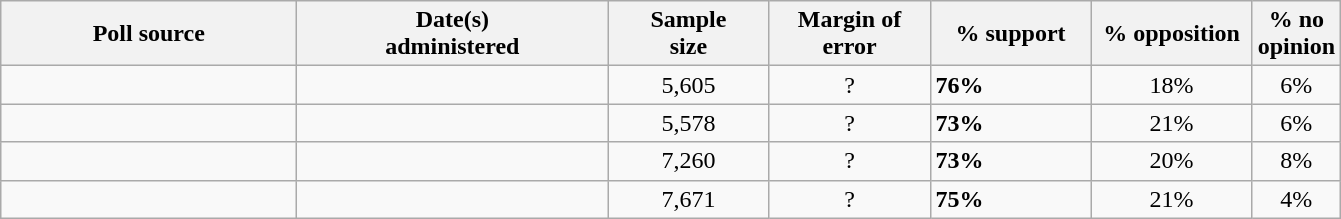<table class="wikitable">
<tr style="text-align:right;">
<th style="width:190px;">Poll source</th>
<th style="width:200px;">Date(s)<br>administered</th>
<th style="width:100px;">Sample<br>size</th>
<th style="width:100px;">Margin of<br>error</th>
<th style="width:100px;">% support</th>
<th style="width:100px;">% opposition</th>
<th style="width:40px;">% no opinion</th>
</tr>
<tr>
<td></td>
<td align=center></td>
<td align=center>5,605</td>
<td align=center>?</td>
<td><strong>76%</strong></td>
<td align=center>18%</td>
<td align=center>6%</td>
</tr>
<tr>
<td></td>
<td align=center></td>
<td align=center>5,578</td>
<td align=center>?</td>
<td><strong>73%</strong></td>
<td align=center>21%</td>
<td align=center>6%</td>
</tr>
<tr>
<td></td>
<td align=center></td>
<td align=center>7,260</td>
<td align=center>?</td>
<td><strong>73%</strong></td>
<td align=center>20%</td>
<td align=center>8%</td>
</tr>
<tr>
<td></td>
<td align=center></td>
<td align=center>7,671</td>
<td align=center>?</td>
<td><strong>75%</strong></td>
<td align=center>21%</td>
<td align=center>4%</td>
</tr>
</table>
